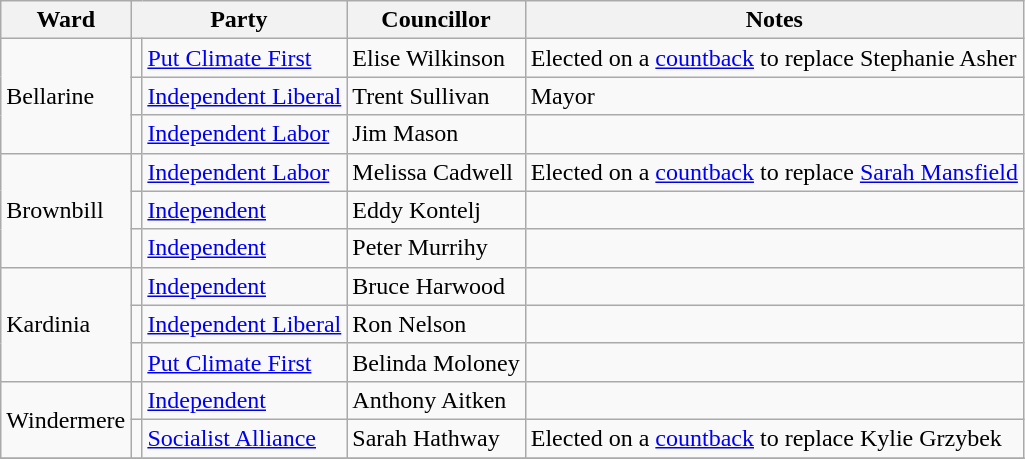<table class="wikitable">
<tr>
<th>Ward</th>
<th colspan="2">Party</th>
<th>Councillor</th>
<th>Notes</th>
</tr>
<tr>
<td rowspan="3">Bellarine</td>
<td></td>
<td><a href='#'>Put Climate First</a></td>
<td>Elise Wilkinson</td>
<td>Elected on a <a href='#'>countback</a> to replace Stephanie Asher</td>
</tr>
<tr>
<td></td>
<td><a href='#'>Independent Liberal</a></td>
<td>Trent Sullivan</td>
<td>Mayor</td>
</tr>
<tr>
<td></td>
<td><a href='#'>Independent Labor</a></td>
<td>Jim Mason</td>
<td></td>
</tr>
<tr>
<td rowspan="3">Brownbill</td>
<td></td>
<td><a href='#'>Independent Labor</a></td>
<td>Melissa Cadwell</td>
<td>Elected on a <a href='#'>countback</a> to replace <a href='#'>Sarah Mansfield</a></td>
</tr>
<tr>
<td></td>
<td><a href='#'>Independent</a></td>
<td>Eddy Kontelj</td>
<td></td>
</tr>
<tr>
<td></td>
<td><a href='#'>Independent</a></td>
<td>Peter Murrihy</td>
<td></td>
</tr>
<tr>
<td rowspan="3">Kardinia</td>
<td></td>
<td><a href='#'>Independent</a></td>
<td>Bruce Harwood</td>
<td></td>
</tr>
<tr>
<td></td>
<td><a href='#'>Independent Liberal</a></td>
<td>Ron Nelson</td>
<td></td>
</tr>
<tr>
<td></td>
<td><a href='#'>Put Climate First</a></td>
<td>Belinda Moloney</td>
<td></td>
</tr>
<tr>
<td rowspan="2">Windermere</td>
<td></td>
<td><a href='#'>Independent</a></td>
<td>Anthony Aitken</td>
<td></td>
</tr>
<tr>
<td></td>
<td><a href='#'>Socialist Alliance</a></td>
<td>Sarah Hathway</td>
<td>Elected on a <a href='#'>countback</a> to replace Kylie Grzybek</td>
</tr>
<tr>
</tr>
</table>
